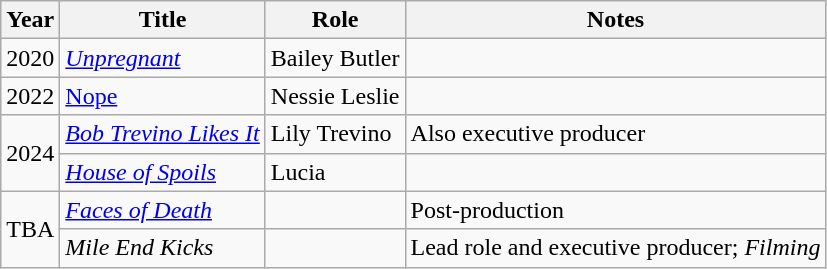<table class="wikitable">
<tr>
<th>Year</th>
<th>Title</th>
<th>Role</th>
<th class="unsortable">Notes</th>
</tr>
<tr>
<td>2020</td>
<td><em><a href='#'>Unpregnant</a></em></td>
<td>Bailey Butler</td>
<td></td>
</tr>
<tr>
<td>2022</td>
<td><em><a href='#'></em>Nope<em></a></em></td>
<td>Nessie Leslie</td>
<td></td>
</tr>
<tr>
<td rowspan="2">2024</td>
<td><em><a href='#'>Bob Trevino Likes It</a></em></td>
<td>Lily Trevino</td>
<td>Also executive producer</td>
</tr>
<tr>
<td><em><a href='#'>House of Spoils</a></em></td>
<td>Lucia</td>
<td></td>
</tr>
<tr>
<td rowspan="2">TBA</td>
<td><em><a href='#'>Faces of Death</a></em></td>
<td></td>
<td>Post-production</td>
</tr>
<tr>
<td><em>Mile End Kicks</em></td>
<td></td>
<td>Lead role and executive producer; <em>Filming</em></td>
</tr>
</table>
